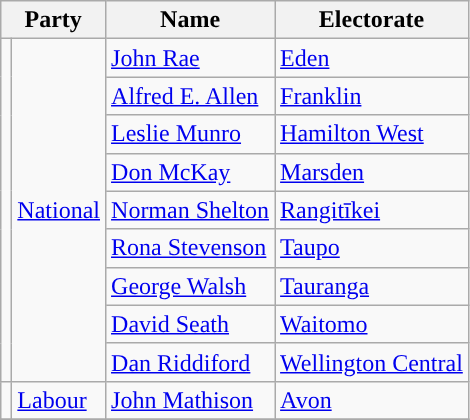<table class="wikitable">
<tr>
<th colspan=2>Party</th>
<th>Name</th>
<th>Electorate</th>
</tr>
<tr>
<td rowspan=9 style="background-color: "></td>
<td rowspan=9><a href='#'>National</a></td>
<td><a href='#'>John Rae</a></td>
<td><a href='#'>Eden</a></td>
</tr>
<tr>
<td><a href='#'>Alfred E. Allen</a></td>
<td><a href='#'>Franklin</a></td>
</tr>
<tr>
<td><a href='#'>Leslie Munro</a></td>
<td><a href='#'>Hamilton West</a></td>
</tr>
<tr>
<td><a href='#'>Don McKay</a></td>
<td><a href='#'>Marsden</a></td>
</tr>
<tr>
<td><a href='#'>Norman Shelton</a></td>
<td><a href='#'>Rangitīkei</a></td>
</tr>
<tr>
<td><a href='#'>Rona Stevenson</a></td>
<td><a href='#'>Taupo</a></td>
</tr>
<tr>
<td><a href='#'>George Walsh</a></td>
<td><a href='#'>Tauranga</a></td>
</tr>
<tr>
<td><a href='#'>David Seath</a></td>
<td><a href='#'>Waitomo</a></td>
</tr>
<tr>
<td><a href='#'>Dan Riddiford</a></td>
<td><a href='#'>Wellington Central</a></td>
</tr>
<tr>
<td style="background-color: "></td>
<td><a href='#'>Labour</a></td>
<td><a href='#'>John Mathison</a></td>
<td><a href='#'>Avon</a></td>
</tr>
<tr>
</tr>
</table>
